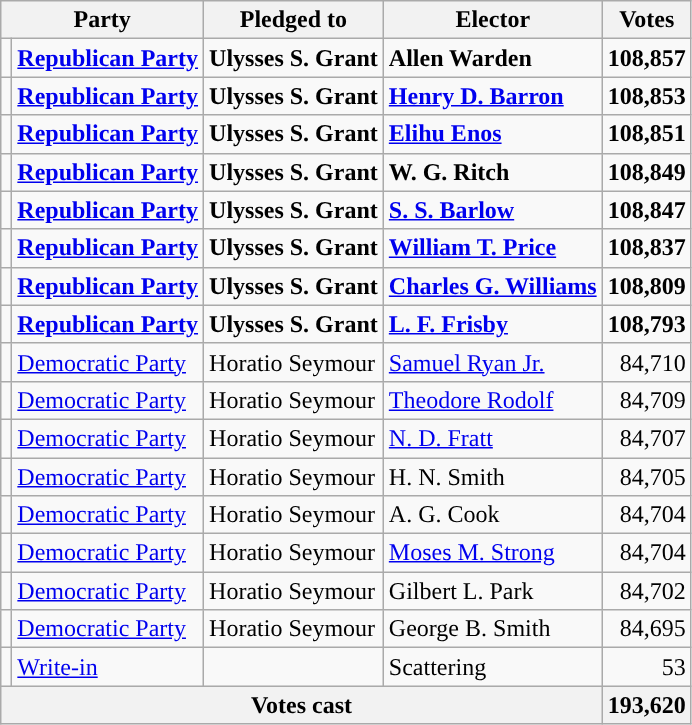<table class="wikitable">
<tr>
<th colspan=2>Party</th>
<th>Pledged to</th>
<th>Elector</th>
<th>Votes</th>
</tr>
<tr style="font-weight:bold">
<td></td>
<td><a href='#'>Republican Party</a></td>
<td>Ulysses S. Grant</td>
<td>Allen Warden</td>
<td align="right">108,857</td>
</tr>
<tr style="font-weight:bold">
<td></td>
<td><a href='#'>Republican Party</a></td>
<td>Ulysses S. Grant</td>
<td><a href='#'>Henry D. Barron</a></td>
<td align="right">108,853</td>
</tr>
<tr style="font-weight:bold">
<td></td>
<td><a href='#'>Republican Party</a></td>
<td>Ulysses S. Grant</td>
<td><a href='#'>Elihu Enos</a></td>
<td align="right">108,851</td>
</tr>
<tr style="font-weight:bold">
<td></td>
<td><a href='#'>Republican Party</a></td>
<td>Ulysses S. Grant</td>
<td>W. G. Ritch</td>
<td align="right">108,849</td>
</tr>
<tr style="font-weight:bold">
<td></td>
<td><a href='#'>Republican Party</a></td>
<td>Ulysses S. Grant</td>
<td><a href='#'>S. S. Barlow</a></td>
<td align="right">108,847</td>
</tr>
<tr style="font-weight:bold">
<td></td>
<td><a href='#'>Republican Party</a></td>
<td>Ulysses S. Grant</td>
<td><a href='#'>William T. Price</a></td>
<td align="right">108,837</td>
</tr>
<tr style="font-weight:bold">
<td></td>
<td><a href='#'>Republican Party</a></td>
<td>Ulysses S. Grant</td>
<td><a href='#'>Charles G. Williams</a></td>
<td align="right">108,809</td>
</tr>
<tr style="font-weight:bold">
<td></td>
<td><a href='#'>Republican Party</a></td>
<td>Ulysses S. Grant</td>
<td><a href='#'>L. F. Frisby</a></td>
<td align="right">108,793</td>
</tr>
<tr>
<td></td>
<td><a href='#'>Democratic Party</a></td>
<td>Horatio Seymour</td>
<td><a href='#'>Samuel Ryan Jr.</a></td>
<td align="right">84,710</td>
</tr>
<tr>
<td></td>
<td><a href='#'>Democratic Party</a></td>
<td>Horatio Seymour</td>
<td><a href='#'>Theodore Rodolf</a></td>
<td align="right">84,709</td>
</tr>
<tr>
<td></td>
<td><a href='#'>Democratic Party</a></td>
<td>Horatio Seymour</td>
<td><a href='#'>N. D. Fratt</a></td>
<td align="right">84,707</td>
</tr>
<tr>
<td></td>
<td><a href='#'>Democratic Party</a></td>
<td>Horatio Seymour</td>
<td>H. N. Smith</td>
<td align="right">84,705</td>
</tr>
<tr>
<td></td>
<td><a href='#'>Democratic Party</a></td>
<td>Horatio Seymour</td>
<td>A. G. Cook</td>
<td align="right">84,704</td>
</tr>
<tr>
<td></td>
<td><a href='#'>Democratic Party</a></td>
<td>Horatio Seymour</td>
<td><a href='#'>Moses M. Strong</a></td>
<td align="right">84,704</td>
</tr>
<tr>
<td></td>
<td><a href='#'>Democratic Party</a></td>
<td>Horatio Seymour</td>
<td>Gilbert L. Park</td>
<td align="right">84,702</td>
</tr>
<tr>
<td></td>
<td><a href='#'>Democratic Party</a></td>
<td>Horatio Seymour</td>
<td>George B. Smith</td>
<td align="right">84,695</td>
</tr>
<tr>
<td></td>
<td><a href='#'>Write-in</a></td>
<td></td>
<td>Scattering</td>
<td align="right">53</td>
</tr>
<tr>
<th colspan="4">Votes cast</th>
<th>193,620</th>
</tr>
</table>
